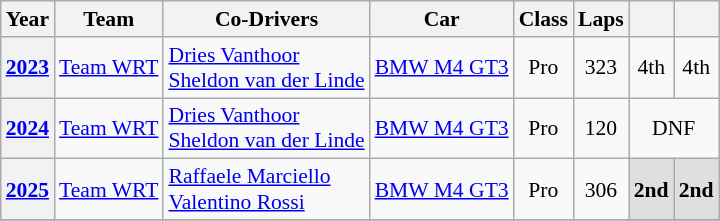<table class="wikitable" style="text-align:center; font-size:90%">
<tr>
<th>Year</th>
<th>Team</th>
<th>Co-Drivers</th>
<th>Car</th>
<th>Class</th>
<th>Laps</th>
<th></th>
<th></th>
</tr>
<tr>
<th><a href='#'>2023</a></th>
<td align="left"> <a href='#'>Team WRT</a></td>
<td align="left"> <a href='#'>Dries Vanthoor</a><br> <a href='#'>Sheldon van der Linde</a></td>
<td align="left"><a href='#'>BMW M4 GT3</a></td>
<td>Pro</td>
<td>323</td>
<td>4th</td>
<td>4th</td>
</tr>
<tr>
<th><a href='#'>2024</a></th>
<td align="left"> <a href='#'>Team WRT</a></td>
<td align="left"> <a href='#'>Dries Vanthoor</a><br> <a href='#'>Sheldon van der Linde</a></td>
<td align="left"><a href='#'>BMW M4 GT3</a></td>
<td>Pro</td>
<td>120</td>
<td colspan=2>DNF</td>
</tr>
<tr>
<th><a href='#'>2025</a></th>
<td align="left"> <a href='#'>Team WRT</a></td>
<td align="left"> <a href='#'>Raffaele Marciello</a><br> <a href='#'>Valentino Rossi</a></td>
<td align="left"><a href='#'>BMW M4 GT3</a></td>
<td>Pro</td>
<td>306</td>
<td style="background:#dfdfdf;"><strong>2nd</strong></td>
<td style="background:#dfdfdf;"><strong>2nd</strong></td>
</tr>
<tr>
</tr>
</table>
